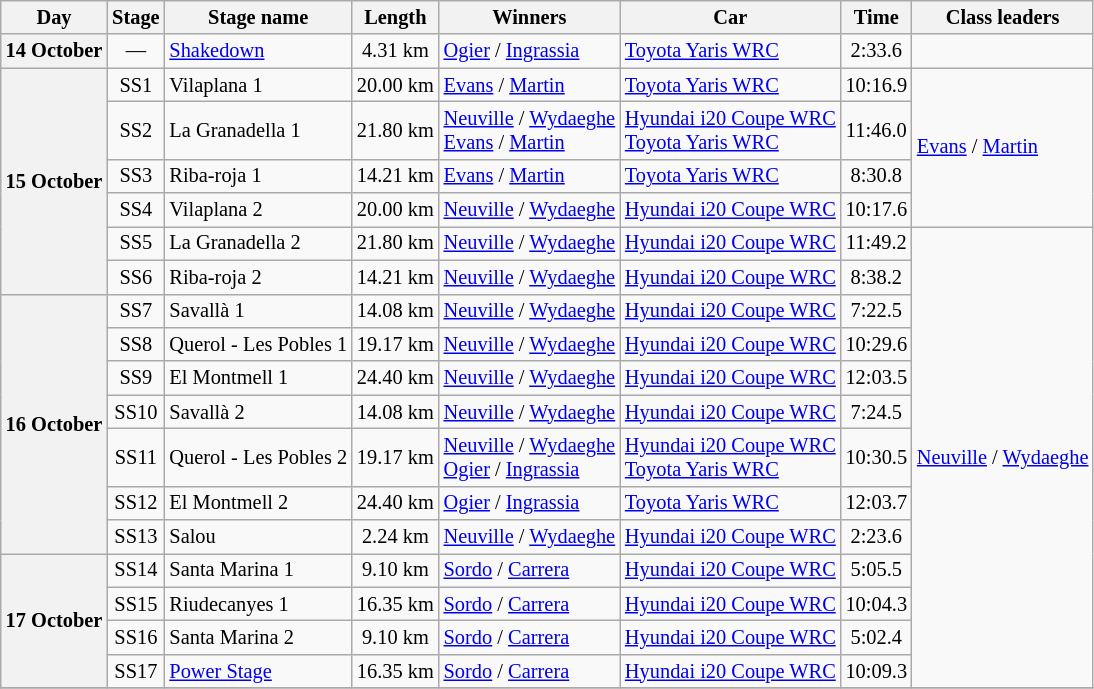<table class="wikitable" style="font-size: 85%;">
<tr>
<th>Day</th>
<th>Stage</th>
<th>Stage name</th>
<th>Length</th>
<th>Winners</th>
<th>Car</th>
<th>Time</th>
<th>Class leaders</th>
</tr>
<tr>
<th>14 October</th>
<td align="center">—</td>
<td><a href='#'>Shakedown</a></td>
<td align="center">4.31 km</td>
<td><a href='#'>Ogier</a> / <a href='#'>Ingrassia</a></td>
<td><a href='#'>Toyota Yaris WRC</a></td>
<td align="center">2:33.6</td>
<td></td>
</tr>
<tr>
<th rowspan="6">15 October</th>
<td align="center">SS1</td>
<td>Vilaplana 1</td>
<td align="center">20.00 km</td>
<td><a href='#'>Evans</a> / <a href='#'>Martin</a></td>
<td><a href='#'>Toyota Yaris WRC</a></td>
<td align="center">10:16.9</td>
<td rowspan="4"><a href='#'>Evans</a> / <a href='#'>Martin</a></td>
</tr>
<tr>
<td align="center">SS2</td>
<td>La Granadella 1</td>
<td align="center">21.80 km</td>
<td><a href='#'>Neuville</a> / <a href='#'>Wydaeghe</a><br><a href='#'>Evans</a> / <a href='#'>Martin</a></td>
<td><a href='#'>Hyundai i20 Coupe WRC</a><br><a href='#'>Toyota Yaris WRC</a></td>
<td align="center">11:46.0</td>
</tr>
<tr>
<td align="center">SS3</td>
<td>Riba-roja 1</td>
<td align="center">14.21 km</td>
<td><a href='#'>Evans</a> / <a href='#'>Martin</a></td>
<td><a href='#'>Toyota Yaris WRC</a></td>
<td align="center">8:30.8</td>
</tr>
<tr>
<td align="center">SS4</td>
<td>Vilaplana 2</td>
<td align="center">20.00 km</td>
<td><a href='#'>Neuville</a> / <a href='#'>Wydaeghe</a></td>
<td><a href='#'>Hyundai i20 Coupe WRC</a></td>
<td align="center">10:17.6</td>
</tr>
<tr>
<td align="center">SS5</td>
<td>La Granadella 2</td>
<td align="center">21.80 km</td>
<td><a href='#'>Neuville</a> / <a href='#'>Wydaeghe</a></td>
<td><a href='#'>Hyundai i20 Coupe WRC</a></td>
<td align="center">11:49.2</td>
<td rowspan="13"><a href='#'>Neuville</a> / <a href='#'>Wydaeghe</a></td>
</tr>
<tr>
<td align="center">SS6</td>
<td>Riba-roja 2</td>
<td align="center">14.21 km</td>
<td><a href='#'>Neuville</a> / <a href='#'>Wydaeghe</a></td>
<td><a href='#'>Hyundai i20 Coupe WRC</a></td>
<td align="center">8:38.2</td>
</tr>
<tr>
<th rowspan="7">16 October</th>
<td align="center">SS7</td>
<td>Savallà 1</td>
<td align="center">14.08 km</td>
<td><a href='#'>Neuville</a> / <a href='#'>Wydaeghe</a></td>
<td><a href='#'>Hyundai i20 Coupe WRC</a></td>
<td align="center">7:22.5</td>
</tr>
<tr>
<td align="center">SS8</td>
<td>Querol - Les Pobles 1</td>
<td align="center">19.17 km</td>
<td><a href='#'>Neuville</a> / <a href='#'>Wydaeghe</a></td>
<td><a href='#'>Hyundai i20 Coupe WRC</a></td>
<td align="center">10:29.6</td>
</tr>
<tr>
<td align="center">SS9</td>
<td>El Montmell 1</td>
<td align="center">24.40 km</td>
<td><a href='#'>Neuville</a> / <a href='#'>Wydaeghe</a></td>
<td><a href='#'>Hyundai i20 Coupe WRC</a></td>
<td align="center">12:03.5</td>
</tr>
<tr>
<td align="center">SS10</td>
<td>Savallà 2</td>
<td align="center">14.08 km</td>
<td><a href='#'>Neuville</a> / <a href='#'>Wydaeghe</a></td>
<td><a href='#'>Hyundai i20 Coupe WRC</a></td>
<td align="center">7:24.5</td>
</tr>
<tr>
<td align="center">SS11</td>
<td>Querol - Les Pobles 2</td>
<td align="center">19.17 km</td>
<td><a href='#'>Neuville</a> / <a href='#'>Wydaeghe</a><br><a href='#'>Ogier</a> / <a href='#'>Ingrassia</a></td>
<td><a href='#'>Hyundai i20 Coupe WRC</a><br><a href='#'>Toyota Yaris WRC</a></td>
<td align="center">10:30.5</td>
</tr>
<tr>
<td align="center">SS12</td>
<td>El Montmell 2</td>
<td align="center">24.40 km</td>
<td><a href='#'>Ogier</a> / <a href='#'>Ingrassia</a></td>
<td><a href='#'>Toyota Yaris WRC</a></td>
<td align="center">12:03.7</td>
</tr>
<tr>
<td align="center">SS13</td>
<td>Salou</td>
<td align="center">2.24 km</td>
<td><a href='#'>Neuville</a> / <a href='#'>Wydaeghe</a></td>
<td><a href='#'>Hyundai i20 Coupe WRC</a></td>
<td align="center">2:23.6</td>
</tr>
<tr>
<th rowspan="4">17 October</th>
<td align="center">SS14</td>
<td>Santa Marina 1</td>
<td align="center">9.10 km</td>
<td><a href='#'>Sordo</a> / <a href='#'>Carrera</a></td>
<td><a href='#'>Hyundai i20 Coupe WRC</a></td>
<td align="center">5:05.5</td>
</tr>
<tr>
<td align="center">SS15</td>
<td>Riudecanyes 1</td>
<td align="center">16.35 km</td>
<td><a href='#'>Sordo</a> / <a href='#'>Carrera</a></td>
<td><a href='#'>Hyundai i20 Coupe WRC</a></td>
<td align="center">10:04.3</td>
</tr>
<tr>
<td align="center">SS16</td>
<td>Santa Marina 2</td>
<td align="center">9.10 km</td>
<td><a href='#'>Sordo</a> / <a href='#'>Carrera</a></td>
<td><a href='#'>Hyundai i20 Coupe WRC</a></td>
<td align="center">5:02.4</td>
</tr>
<tr>
<td align="center">SS17</td>
<td><a href='#'>Power Stage</a></td>
<td align="center">16.35 km</td>
<td><a href='#'>Sordo</a> / <a href='#'>Carrera</a></td>
<td><a href='#'>Hyundai i20 Coupe WRC</a></td>
<td align="center">10:09.3</td>
</tr>
<tr>
</tr>
</table>
